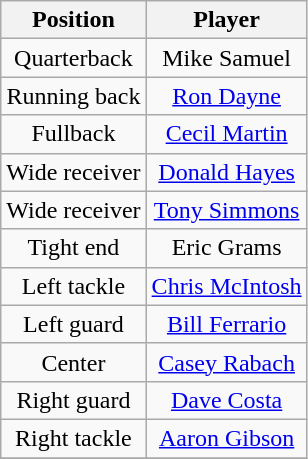<table class="wikitable" style="text-align: center;">
<tr>
<th>Position</th>
<th>Player</th>
</tr>
<tr>
<td>Quarterback</td>
<td>Mike Samuel</td>
</tr>
<tr>
<td>Running back</td>
<td><a href='#'>Ron Dayne</a></td>
</tr>
<tr>
<td>Fullback</td>
<td><a href='#'>Cecil Martin</a></td>
</tr>
<tr>
<td>Wide receiver</td>
<td><a href='#'>Donald Hayes</a></td>
</tr>
<tr>
<td>Wide receiver</td>
<td><a href='#'>Tony Simmons</a></td>
</tr>
<tr>
<td>Tight end</td>
<td>Eric Grams</td>
</tr>
<tr>
<td>Left tackle</td>
<td><a href='#'>Chris McIntosh</a></td>
</tr>
<tr>
<td>Left guard</td>
<td><a href='#'>Bill Ferrario</a></td>
</tr>
<tr>
<td>Center</td>
<td><a href='#'>Casey Rabach</a></td>
</tr>
<tr>
<td>Right guard</td>
<td><a href='#'>Dave Costa</a></td>
</tr>
<tr>
<td>Right tackle</td>
<td><a href='#'>Aaron Gibson</a></td>
</tr>
<tr>
</tr>
</table>
